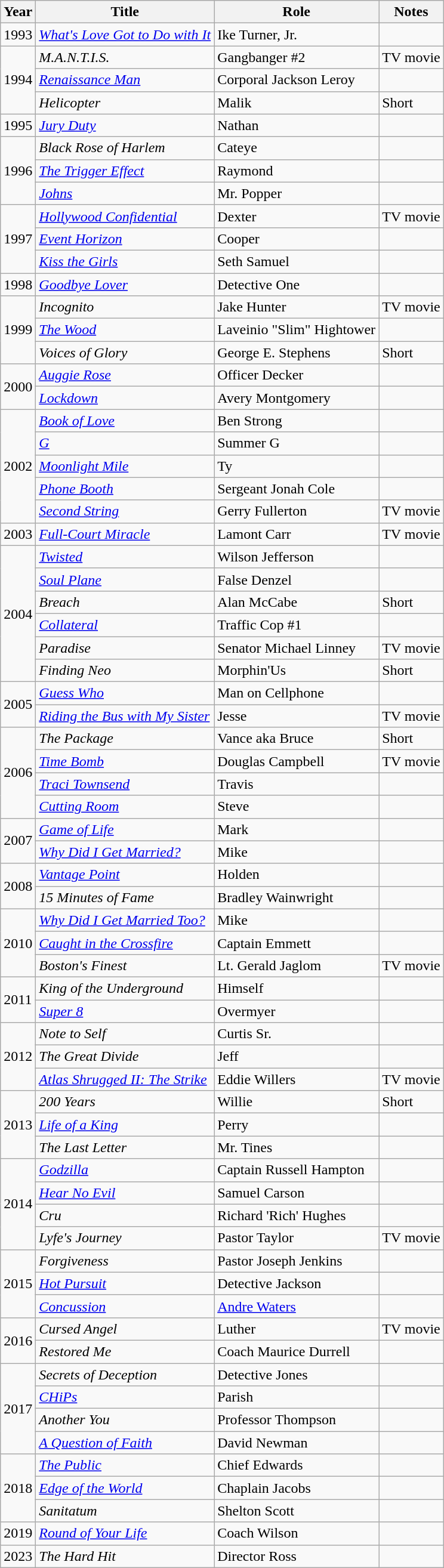<table class="wikitable sortable">
<tr>
<th>Year</th>
<th>Title</th>
<th>Role</th>
<th>Notes</th>
</tr>
<tr>
<td>1993</td>
<td><em><a href='#'>What's Love Got to Do with It</a></em></td>
<td>Ike Turner, Jr.</td>
<td></td>
</tr>
<tr>
<td rowspan="3">1994</td>
<td><em>M.A.N.T.I.S.</em></td>
<td>Gangbanger #2</td>
<td>TV movie</td>
</tr>
<tr>
<td><em><a href='#'>Renaissance Man</a></em></td>
<td>Corporal Jackson Leroy</td>
<td></td>
</tr>
<tr>
<td><em>Helicopter</em></td>
<td>Malik</td>
<td>Short</td>
</tr>
<tr>
<td>1995</td>
<td><em><a href='#'>Jury Duty</a></em></td>
<td>Nathan</td>
<td></td>
</tr>
<tr>
<td rowspan="3">1996</td>
<td><em>Black Rose of Harlem</em></td>
<td>Cateye</td>
<td></td>
</tr>
<tr>
<td><em><a href='#'>The Trigger Effect</a></em></td>
<td>Raymond</td>
<td></td>
</tr>
<tr>
<td><em><a href='#'>Johns</a></em></td>
<td>Mr. Popper</td>
<td></td>
</tr>
<tr>
<td rowspan="3">1997</td>
<td><em><a href='#'>Hollywood Confidential</a></em></td>
<td>Dexter</td>
<td>TV movie</td>
</tr>
<tr>
<td><em><a href='#'>Event Horizon</a></em></td>
<td>Cooper</td>
<td></td>
</tr>
<tr>
<td><em><a href='#'>Kiss the Girls</a></em></td>
<td>Seth Samuel</td>
<td></td>
</tr>
<tr>
<td>1998</td>
<td><em><a href='#'>Goodbye Lover</a></em></td>
<td>Detective One</td>
<td></td>
</tr>
<tr>
<td rowspan="3">1999</td>
<td><em>Incognito</em></td>
<td>Jake Hunter</td>
<td>TV movie</td>
</tr>
<tr>
<td><em><a href='#'>The Wood</a></em></td>
<td>Laveinio "Slim" Hightower</td>
<td></td>
</tr>
<tr>
<td><em>Voices of Glory</em></td>
<td>George E. Stephens</td>
<td>Short</td>
</tr>
<tr>
<td rowspan="2">2000</td>
<td><em><a href='#'>Auggie Rose</a></em></td>
<td>Officer Decker</td>
<td></td>
</tr>
<tr>
<td><em><a href='#'>Lockdown</a></em></td>
<td>Avery Montgomery</td>
<td></td>
</tr>
<tr>
<td rowspan="5">2002</td>
<td><em><a href='#'>Book of Love</a></em></td>
<td>Ben Strong</td>
<td></td>
</tr>
<tr>
<td><em><a href='#'>G</a></em></td>
<td>Summer G</td>
<td></td>
</tr>
<tr>
<td><em><a href='#'>Moonlight Mile</a></em></td>
<td>Ty</td>
<td></td>
</tr>
<tr>
<td><em><a href='#'>Phone Booth</a></em></td>
<td>Sergeant Jonah Cole</td>
<td></td>
</tr>
<tr>
<td><em><a href='#'>Second String</a></em></td>
<td>Gerry Fullerton</td>
<td>TV movie</td>
</tr>
<tr>
<td>2003</td>
<td><em><a href='#'>Full-Court Miracle</a></em></td>
<td>Lamont Carr</td>
<td>TV movie</td>
</tr>
<tr>
<td rowspan="6">2004</td>
<td><em><a href='#'>Twisted</a></em></td>
<td>Wilson Jefferson</td>
<td></td>
</tr>
<tr>
<td><em><a href='#'>Soul Plane</a></em></td>
<td>False Denzel</td>
<td></td>
</tr>
<tr>
<td><em>Breach</em></td>
<td>Alan McCabe</td>
<td>Short</td>
</tr>
<tr>
<td><em><a href='#'>Collateral</a></em></td>
<td>Traffic Cop #1</td>
<td></td>
</tr>
<tr>
<td><em>Paradise</em></td>
<td>Senator Michael Linney</td>
<td>TV movie</td>
</tr>
<tr>
<td><em>Finding Neo</em></td>
<td>Morphin'Us</td>
<td>Short</td>
</tr>
<tr>
<td rowspan="2">2005</td>
<td><em><a href='#'>Guess Who</a></em></td>
<td>Man on Cellphone</td>
<td></td>
</tr>
<tr>
<td><em><a href='#'>Riding the Bus with My Sister</a></em></td>
<td>Jesse</td>
<td>TV movie</td>
</tr>
<tr>
<td rowspan="4">2006</td>
<td><em>The Package</em></td>
<td>Vance aka Bruce</td>
<td>Short</td>
</tr>
<tr>
<td><em><a href='#'>Time Bomb</a></em></td>
<td>Douglas Campbell</td>
<td>TV movie</td>
</tr>
<tr>
<td><em><a href='#'>Traci Townsend</a></em></td>
<td>Travis</td>
<td></td>
</tr>
<tr>
<td><em><a href='#'>Cutting Room</a></em></td>
<td>Steve</td>
<td></td>
</tr>
<tr>
<td rowspan="2">2007</td>
<td><em><a href='#'>Game of Life</a></em></td>
<td>Mark</td>
<td></td>
</tr>
<tr>
<td><em><a href='#'>Why Did I Get Married?</a></em></td>
<td>Mike</td>
<td></td>
</tr>
<tr>
<td rowspan="2">2008</td>
<td><em><a href='#'>Vantage Point</a></em></td>
<td>Holden</td>
<td></td>
</tr>
<tr>
<td><em>15 Minutes of Fame</em></td>
<td>Bradley Wainwright</td>
<td></td>
</tr>
<tr>
<td rowspan="3">2010</td>
<td><em><a href='#'>Why Did I Get Married Too?</a></em></td>
<td>Mike</td>
<td></td>
</tr>
<tr>
<td><em><a href='#'>Caught in the Crossfire</a></em></td>
<td>Captain Emmett</td>
<td></td>
</tr>
<tr>
<td><em>Boston's Finest</em></td>
<td>Lt. Gerald Jaglom</td>
<td>TV movie</td>
</tr>
<tr>
<td rowspan="2">2011</td>
<td><em>King of the Underground</em></td>
<td>Himself</td>
<td></td>
</tr>
<tr>
<td><em><a href='#'>Super 8</a></em></td>
<td>Overmyer</td>
<td></td>
</tr>
<tr>
<td rowspan="3">2012</td>
<td><em>Note to Self</em></td>
<td>Curtis Sr.</td>
<td></td>
</tr>
<tr>
<td><em>The Great Divide</em></td>
<td>Jeff</td>
<td></td>
</tr>
<tr>
<td><em><a href='#'>Atlas Shrugged II: The Strike</a></em></td>
<td>Eddie Willers</td>
<td>TV movie</td>
</tr>
<tr>
<td rowspan="3">2013</td>
<td><em>200 Years</em></td>
<td>Willie</td>
<td>Short</td>
</tr>
<tr>
<td><em><a href='#'>Life of a King</a></em></td>
<td>Perry</td>
<td></td>
</tr>
<tr>
<td><em>The Last Letter</em></td>
<td>Mr. Tines</td>
<td></td>
</tr>
<tr>
<td rowspan="4">2014</td>
<td><em><a href='#'>Godzilla</a></em></td>
<td>Captain Russell Hampton</td>
<td></td>
</tr>
<tr>
<td><em><a href='#'>Hear No Evil</a></em></td>
<td>Samuel Carson</td>
<td></td>
</tr>
<tr>
<td><em>Cru</em></td>
<td>Richard 'Rich' Hughes</td>
<td></td>
</tr>
<tr>
<td><em>Lyfe's Journey</em></td>
<td>Pastor Taylor</td>
<td>TV movie</td>
</tr>
<tr>
<td rowspan="3">2015</td>
<td><em>Forgiveness</em></td>
<td>Pastor Joseph Jenkins</td>
<td></td>
</tr>
<tr>
<td><em><a href='#'>Hot Pursuit</a></em></td>
<td>Detective Jackson</td>
<td></td>
</tr>
<tr>
<td><em><a href='#'>Concussion</a></em></td>
<td><a href='#'>Andre Waters</a></td>
<td></td>
</tr>
<tr>
<td rowspan="2">2016</td>
<td><em>Cursed Angel</em></td>
<td>Luther</td>
<td>TV movie</td>
</tr>
<tr>
<td><em>Restored Me</em></td>
<td>Coach Maurice Durrell</td>
<td></td>
</tr>
<tr>
<td rowspan="4">2017</td>
<td><em>Secrets of Deception</em></td>
<td>Detective Jones</td>
<td></td>
</tr>
<tr>
<td><em><a href='#'>CHiPs</a></em></td>
<td>Parish</td>
<td></td>
</tr>
<tr>
<td><em>Another You</em></td>
<td>Professor Thompson</td>
<td></td>
</tr>
<tr>
<td><em><a href='#'>A Question of Faith</a></em></td>
<td>David Newman</td>
<td></td>
</tr>
<tr>
<td rowspan="3">2018</td>
<td><em><a href='#'>The Public</a></em></td>
<td>Chief Edwards</td>
<td></td>
</tr>
<tr>
<td><em><a href='#'>Edge of the World</a></em></td>
<td>Chaplain Jacobs</td>
<td></td>
</tr>
<tr>
<td><em>Sanitatum</em></td>
<td>Shelton Scott</td>
<td></td>
</tr>
<tr>
<td>2019</td>
<td><em><a href='#'>Round of Your Life</a></em></td>
<td>Coach Wilson</td>
<td></td>
</tr>
<tr>
<td>2023</td>
<td><em>The Hard Hit</em></td>
<td>Director Ross</td>
<td></td>
</tr>
</table>
